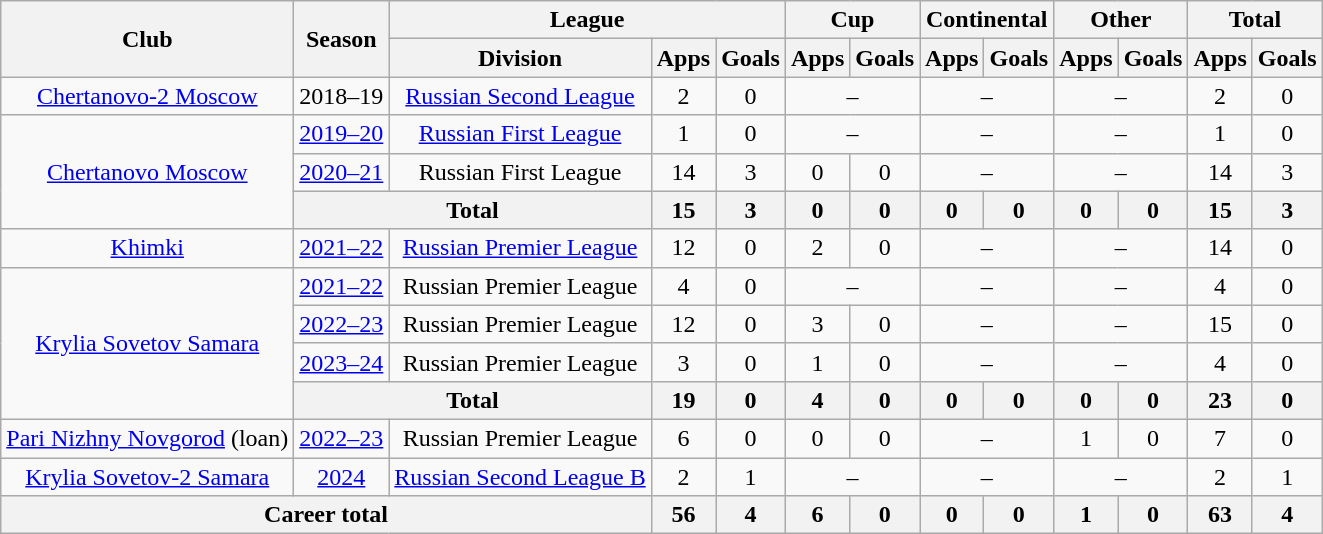<table class="wikitable" style="text-align: center;">
<tr>
<th rowspan=2>Club</th>
<th rowspan=2>Season</th>
<th colspan=3>League</th>
<th colspan=2>Cup</th>
<th colspan=2>Continental</th>
<th colspan=2>Other</th>
<th colspan=2>Total</th>
</tr>
<tr>
<th>Division</th>
<th>Apps</th>
<th>Goals</th>
<th>Apps</th>
<th>Goals</th>
<th>Apps</th>
<th>Goals</th>
<th>Apps</th>
<th>Goals</th>
<th>Apps</th>
<th>Goals</th>
</tr>
<tr>
<td><a href='#'>Chertanovo-2 Moscow</a></td>
<td>2018–19</td>
<td><a href='#'>Russian Second League</a></td>
<td>2</td>
<td>0</td>
<td colspan=2>–</td>
<td colspan=2>–</td>
<td colspan=2>–</td>
<td>2</td>
<td>0</td>
</tr>
<tr>
<td rowspan="3"><a href='#'>Chertanovo Moscow</a></td>
<td><a href='#'>2019–20</a></td>
<td><a href='#'>Russian First League</a></td>
<td>1</td>
<td>0</td>
<td colspan=2>–</td>
<td colspan=2>–</td>
<td colspan=2>–</td>
<td>1</td>
<td>0</td>
</tr>
<tr>
<td><a href='#'>2020–21</a></td>
<td>Russian First League</td>
<td>14</td>
<td>3</td>
<td>0</td>
<td>0</td>
<td colspan=2>–</td>
<td colspan=2>–</td>
<td>14</td>
<td>3</td>
</tr>
<tr>
<th colspan=2>Total</th>
<th>15</th>
<th>3</th>
<th>0</th>
<th>0</th>
<th>0</th>
<th>0</th>
<th>0</th>
<th>0</th>
<th>15</th>
<th>3</th>
</tr>
<tr>
<td><a href='#'>Khimki</a></td>
<td><a href='#'>2021–22</a></td>
<td><a href='#'>Russian Premier League</a></td>
<td>12</td>
<td>0</td>
<td>2</td>
<td>0</td>
<td colspan=2>–</td>
<td colspan=2>–</td>
<td>14</td>
<td>0</td>
</tr>
<tr>
<td rowspan="4"><a href='#'>Krylia Sovetov Samara</a></td>
<td><a href='#'>2021–22</a></td>
<td>Russian Premier League</td>
<td>4</td>
<td>0</td>
<td colspan=2>–</td>
<td colspan=2>–</td>
<td colspan=2>–</td>
<td>4</td>
<td>0</td>
</tr>
<tr>
<td><a href='#'>2022–23</a></td>
<td>Russian Premier League</td>
<td>12</td>
<td>0</td>
<td>3</td>
<td>0</td>
<td colspan=2>–</td>
<td colspan=2>–</td>
<td>15</td>
<td>0</td>
</tr>
<tr>
<td><a href='#'>2023–24</a></td>
<td>Russian Premier League</td>
<td>3</td>
<td>0</td>
<td>1</td>
<td>0</td>
<td colspan=2>–</td>
<td colspan=2>–</td>
<td>4</td>
<td>0</td>
</tr>
<tr>
<th colspan=2>Total</th>
<th>19</th>
<th>0</th>
<th>4</th>
<th>0</th>
<th>0</th>
<th>0</th>
<th>0</th>
<th>0</th>
<th>23</th>
<th>0</th>
</tr>
<tr>
<td><a href='#'>Pari Nizhny Novgorod</a> (loan)</td>
<td><a href='#'>2022–23</a></td>
<td>Russian Premier League</td>
<td>6</td>
<td>0</td>
<td>0</td>
<td>0</td>
<td colspan=2>–</td>
<td>1</td>
<td>0</td>
<td>7</td>
<td>0</td>
</tr>
<tr>
<td><a href='#'>Krylia Sovetov-2 Samara</a></td>
<td><a href='#'>2024</a></td>
<td><a href='#'>Russian Second League B</a></td>
<td>2</td>
<td>1</td>
<td colspan=2>–</td>
<td colspan=2>–</td>
<td colspan=2>–</td>
<td>2</td>
<td>1</td>
</tr>
<tr>
<th colspan=3>Career total</th>
<th>56</th>
<th>4</th>
<th>6</th>
<th>0</th>
<th>0</th>
<th>0</th>
<th>1</th>
<th>0</th>
<th>63</th>
<th>4</th>
</tr>
</table>
